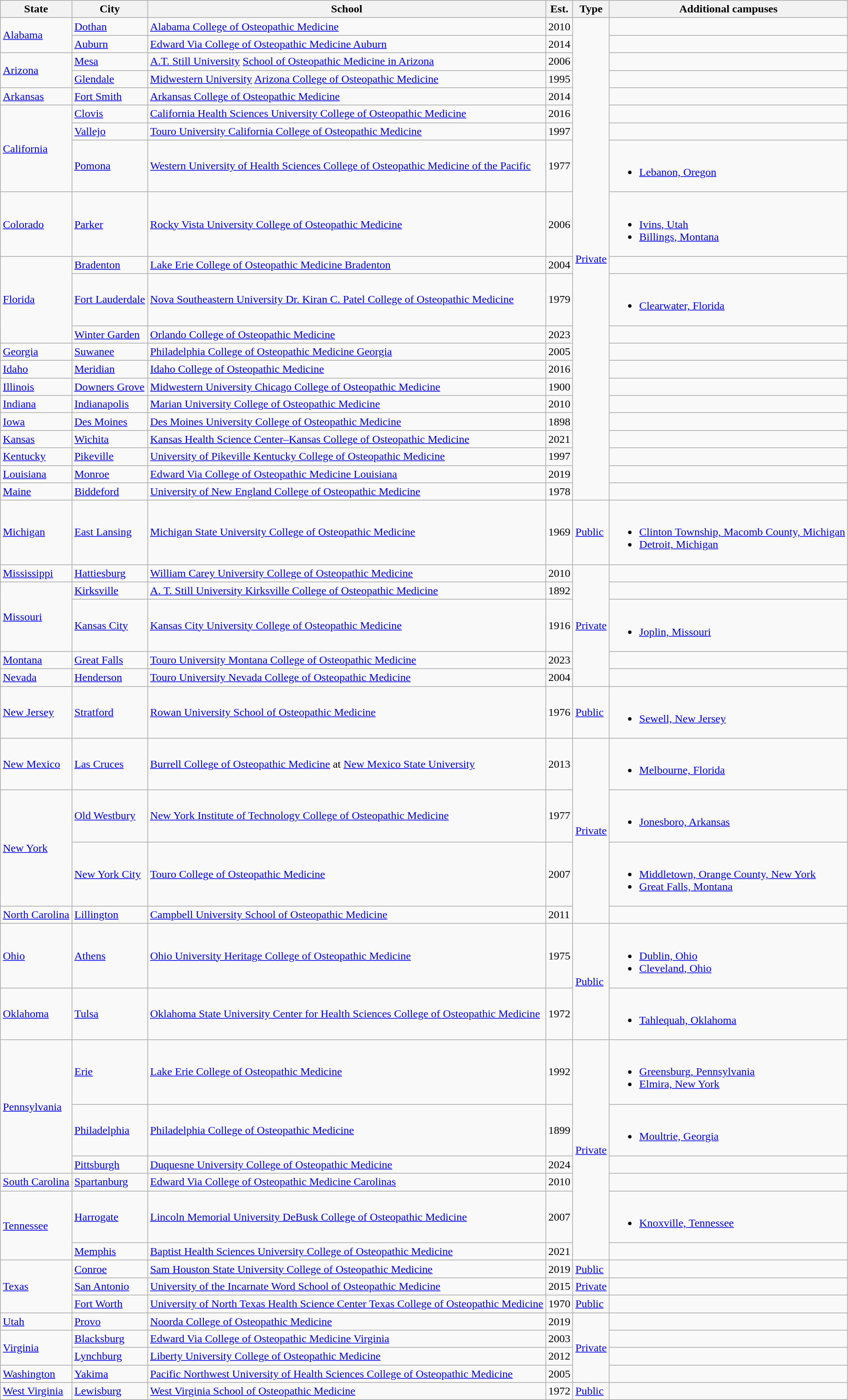<table class="wikitable sortable">
<tr>
<th scope="col">State</th>
<th>City</th>
<th scope="col">School</th>
<th scope="col">Est.</th>
<th>Type</th>
<th>Additional campuses</th>
</tr>
<tr>
<td rowspan="2" id="Alabama"><a href='#'>Alabama</a></td>
<td><a href='#'>Dothan</a></td>
<td><a href='#'>Alabama College of Osteopathic Medicine</a></td>
<td>2010</td>
<td rowspan="21"><a href='#'>Private</a></td>
<td></td>
</tr>
<tr>
<td><a href='#'>Auburn</a></td>
<td><a href='#'>Edward Via College of Osteopathic Medicine Auburn</a></td>
<td>2014</td>
<td></td>
</tr>
<tr>
<td rowspan="2"><a href='#'>Arizona</a></td>
<td><a href='#'>Mesa</a></td>
<td><a href='#'>A.T. Still University</a> <a href='#'>School of Osteopathic Medicine in Arizona</a></td>
<td>2006</td>
<td></td>
</tr>
<tr>
<td><a href='#'>Glendale</a></td>
<td><a href='#'>Midwestern University</a> <a href='#'>Arizona College of Osteopathic Medicine</a></td>
<td>1995</td>
<td></td>
</tr>
<tr>
<td><a href='#'>Arkansas</a></td>
<td><a href='#'>Fort Smith</a></td>
<td><a href='#'>Arkansas College of Osteopathic Medicine</a></td>
<td>2014</td>
<td></td>
</tr>
<tr>
<td rowspan="3"><a href='#'>California</a></td>
<td><a href='#'>Clovis</a></td>
<td><a href='#'>California Health Sciences University College of Osteopathic Medicine</a></td>
<td>2016</td>
<td></td>
</tr>
<tr>
<td><a href='#'>Vallejo</a></td>
<td><a href='#'>Touro University California College of Osteopathic Medicine</a></td>
<td>1997</td>
<td></td>
</tr>
<tr>
<td><a href='#'>Pomona</a></td>
<td><a href='#'>Western University of Health Sciences College of Osteopathic Medicine of the Pacific</a></td>
<td>1977</td>
<td><br><ul><li><a href='#'>Lebanon, Oregon</a></li></ul></td>
</tr>
<tr>
<td id="Colorado"><a href='#'>Colorado</a></td>
<td><a href='#'>Parker</a></td>
<td><a href='#'>Rocky Vista University College of Osteopathic Medicine</a></td>
<td>2006</td>
<td><br><ul><li><a href='#'>Ivins, Utah</a></li><li><a href='#'>Billings, Montana</a></li></ul></td>
</tr>
<tr>
<td rowspan="3"><a href='#'>Florida</a></td>
<td><a href='#'>Bradenton</a></td>
<td><a href='#'>Lake Erie College of Osteopathic Medicine Bradenton</a></td>
<td>2004</td>
<td></td>
</tr>
<tr>
<td><a href='#'>Fort Lauderdale</a></td>
<td><a href='#'>Nova Southeastern University Dr. Kiran C. Patel College of Osteopathic Medicine</a></td>
<td>1979</td>
<td><br><ul><li><a href='#'>Clearwater, Florida</a></li></ul></td>
</tr>
<tr>
<td><a href='#'>Winter Garden</a></td>
<td><a href='#'>Orlando College of Osteopathic Medicine</a></td>
<td>2023</td>
<td></td>
</tr>
<tr>
<td><a href='#'>Georgia</a></td>
<td><a href='#'>Suwanee</a></td>
<td><a href='#'>Philadelphia College of Osteopathic Medicine Georgia</a></td>
<td>2005</td>
<td></td>
</tr>
<tr>
<td><a href='#'>Idaho</a></td>
<td><a href='#'>Meridian</a></td>
<td><a href='#'>Idaho College of Osteopathic Medicine</a></td>
<td>2016</td>
<td></td>
</tr>
<tr>
<td><a href='#'>Illinois</a></td>
<td><a href='#'>Downers Grove</a></td>
<td><a href='#'>Midwestern University Chicago College of Osteopathic Medicine</a></td>
<td>1900</td>
<td></td>
</tr>
<tr>
<td><a href='#'>Indiana</a></td>
<td><a href='#'>Indianapolis</a></td>
<td><a href='#'>Marian University College of Osteopathic Medicine</a></td>
<td>2010</td>
<td></td>
</tr>
<tr>
<td id="Iowa"><a href='#'>Iowa</a></td>
<td><a href='#'>Des Moines</a></td>
<td><a href='#'>Des Moines University College of Osteopathic Medicine</a></td>
<td>1898</td>
<td></td>
</tr>
<tr>
<td><a href='#'>Kansas</a></td>
<td><a href='#'>Wichita</a></td>
<td><a href='#'>Kansas Health Science Center–Kansas College of Osteopathic Medicine</a></td>
<td>2021</td>
<td></td>
</tr>
<tr>
<td><a href='#'>Kentucky</a></td>
<td><a href='#'>Pikeville</a></td>
<td><a href='#'>University of Pikeville Kentucky College of Osteopathic Medicine</a></td>
<td>1997</td>
<td></td>
</tr>
<tr>
<td><a href='#'>Louisiana</a></td>
<td><a href='#'>Monroe</a></td>
<td><a href='#'>Edward Via College of Osteopathic Medicine Louisiana</a></td>
<td>2019</td>
<td></td>
</tr>
<tr>
<td id="Maine"><a href='#'>Maine</a></td>
<td><a href='#'>Biddeford</a></td>
<td><a href='#'>University of New England College of Osteopathic Medicine</a></td>
<td>1978</td>
<td></td>
</tr>
<tr>
<td><a href='#'>Michigan</a></td>
<td><a href='#'>East Lansing</a></td>
<td><a href='#'>Michigan State University College of Osteopathic Medicine</a></td>
<td>1969</td>
<td><a href='#'>Public</a></td>
<td><br><ul><li><a href='#'>Clinton Township, Macomb County, Michigan</a></li><li><a href='#'>Detroit, Michigan</a></li></ul></td>
</tr>
<tr>
<td><a href='#'>Mississippi</a></td>
<td><a href='#'>Hattiesburg</a></td>
<td><a href='#'>William Carey University College of Osteopathic Medicine</a></td>
<td>2010</td>
<td rowspan="5"><a href='#'>Private</a></td>
<td></td>
</tr>
<tr>
<td rowspan="2" id="Missouri"><a href='#'>Missouri</a></td>
<td><a href='#'>Kirksville</a></td>
<td><a href='#'>A. T. Still University Kirksville College of Osteopathic Medicine</a></td>
<td>1892</td>
<td></td>
</tr>
<tr>
<td><a href='#'>Kansas City</a></td>
<td><a href='#'>Kansas City University College of Osteopathic Medicine</a></td>
<td>1916</td>
<td><br><ul><li><a href='#'>Joplin, Missouri</a></li></ul></td>
</tr>
<tr>
<td id="Montana"><a href='#'>Montana</a></td>
<td><a href='#'>Great Falls</a></td>
<td><a href='#'>Touro University Montana College of Osteopathic Medicine</a></td>
<td>2023</td>
<td></td>
</tr>
<tr>
<td><a href='#'>Nevada</a></td>
<td><a href='#'>Henderson</a></td>
<td><a href='#'>Touro University Nevada College of Osteopathic Medicine</a></td>
<td>2004</td>
</tr>
<tr>
<td><a href='#'>New Jersey</a></td>
<td><a href='#'>Stratford</a></td>
<td><a href='#'>Rowan University School of Osteopathic Medicine</a></td>
<td>1976</td>
<td><a href='#'>Public</a></td>
<td><br><ul><li><a href='#'>Sewell, New Jersey</a></li></ul></td>
</tr>
<tr>
<td id="New Mexico"><a href='#'>New Mexico</a></td>
<td><a href='#'>Las Cruces</a></td>
<td><a href='#'>Burrell College of Osteopathic Medicine</a> at <a href='#'>New Mexico State University</a></td>
<td>2013</td>
<td rowspan="4"><a href='#'>Private</a></td>
<td><br><ul><li><a href='#'>Melbourne, Florida</a></li></ul></td>
</tr>
<tr>
<td rowspan="2"><a href='#'>New York</a></td>
<td><a href='#'>Old Westbury</a></td>
<td><a href='#'>New York Institute of Technology College of Osteopathic Medicine</a></td>
<td>1977</td>
<td><br><ul><li><a href='#'>Jonesboro, Arkansas</a></li></ul></td>
</tr>
<tr>
<td><a href='#'>New York City</a></td>
<td><a href='#'>Touro College of Osteopathic Medicine</a></td>
<td>2007</td>
<td><br><ul><li><a href='#'>Middletown, Orange County, New York</a></li><li><a href='#'>Great Falls, Montana</a></li></ul></td>
</tr>
<tr>
<td><a href='#'>North Carolina</a></td>
<td><a href='#'>Lillington</a></td>
<td><a href='#'>Campbell University School of Osteopathic Medicine</a></td>
<td>2011</td>
<td></td>
</tr>
<tr>
<td><a href='#'>Ohio</a></td>
<td><a href='#'>Athens</a></td>
<td><a href='#'>Ohio University Heritage College of Osteopathic Medicine</a></td>
<td>1975</td>
<td rowspan="2"><a href='#'>Public</a></td>
<td><br><ul><li><a href='#'>Dublin, Ohio</a></li><li><a href='#'>Cleveland, Ohio</a></li></ul></td>
</tr>
<tr>
<td id="Oklahoma"><a href='#'>Oklahoma</a></td>
<td><a href='#'>Tulsa</a></td>
<td><a href='#'>Oklahoma State University Center for Health Sciences College of Osteopathic Medicine</a></td>
<td>1972</td>
<td><br><ul><li><a href='#'>Tahlequah, Oklahoma</a></li></ul></td>
</tr>
<tr>
<td rowspan="3"><a href='#'>Pennsylvania</a></td>
<td><a href='#'>Erie</a></td>
<td><a href='#'>Lake Erie College of Osteopathic Medicine</a></td>
<td>1992</td>
<td rowspan="6"><a href='#'>Private</a></td>
<td><br><ul><li><a href='#'>Greensburg, Pennsylvania</a></li><li><a href='#'>Elmira, New York</a></li></ul></td>
</tr>
<tr>
<td><a href='#'>Philadelphia</a></td>
<td><a href='#'>Philadelphia College of Osteopathic Medicine</a></td>
<td>1899</td>
<td><br><ul><li><a href='#'>Moultrie, Georgia</a></li></ul></td>
</tr>
<tr>
<td><a href='#'>Pittsburgh</a></td>
<td><a href='#'>Duquesne University College of Osteopathic Medicine</a></td>
<td>2024</td>
<td></td>
</tr>
<tr>
<td><a href='#'>South Carolina</a></td>
<td><a href='#'>Spartanburg</a></td>
<td><a href='#'>Edward Via College of Osteopathic Medicine Carolinas</a></td>
<td>2010</td>
<td></td>
</tr>
<tr>
<td rowspan="2"><a href='#'>Tennessee</a></td>
<td><a href='#'>Harrogate</a></td>
<td><a href='#'>Lincoln Memorial University DeBusk College of Osteopathic Medicine</a></td>
<td>2007</td>
<td><br><ul><li><a href='#'>Knoxville, Tennessee</a></li></ul></td>
</tr>
<tr>
<td><a href='#'>Memphis</a></td>
<td><a href='#'>Baptist Health Sciences University College of Osteopathic Medicine</a></td>
<td>2021</td>
<td></td>
</tr>
<tr>
<td rowspan="3"><a href='#'>Texas</a></td>
<td><a href='#'>Conroe</a></td>
<td><a href='#'>Sam Houston State University College of Osteopathic Medicine</a></td>
<td>2019</td>
<td><a href='#'>Public</a></td>
<td></td>
</tr>
<tr>
<td><a href='#'>San Antonio</a></td>
<td><a href='#'>University of the Incarnate Word School of Osteopathic Medicine</a></td>
<td>2015</td>
<td><a href='#'>Private</a></td>
<td></td>
</tr>
<tr>
<td><a href='#'>Fort Worth</a></td>
<td><a href='#'>University of North Texas Health Science Center Texas College of Osteopathic Medicine</a></td>
<td>1970</td>
<td><a href='#'>Public</a></td>
<td></td>
</tr>
<tr>
<td><a href='#'>Utah</a></td>
<td><a href='#'>Provo</a></td>
<td><a href='#'>Noorda College of Osteopathic Medicine</a></td>
<td>2019</td>
<td rowspan="4"><a href='#'>Private</a></td>
<td></td>
</tr>
<tr>
<td rowspan="2"><a href='#'>Virginia</a></td>
<td><a href='#'>Blacksburg</a></td>
<td><a href='#'>Edward Via College of Osteopathic Medicine Virginia</a></td>
<td>2003</td>
<td></td>
</tr>
<tr>
<td><a href='#'>Lynchburg</a></td>
<td><a href='#'>Liberty University College of Osteopathic Medicine</a></td>
<td>2012</td>
<td></td>
</tr>
<tr>
<td id="Washington"><a href='#'>Washington</a></td>
<td><a href='#'>Yakima</a></td>
<td><a href='#'>Pacific Northwest University of Health Sciences College of Osteopathic Medicine</a></td>
<td>2005</td>
<td></td>
</tr>
<tr>
<td><a href='#'>West Virginia</a></td>
<td><a href='#'>Lewisburg</a></td>
<td><a href='#'>West Virginia School of Osteopathic Medicine</a></td>
<td>1972</td>
<td><a href='#'>Public</a></td>
<td></td>
</tr>
</table>
